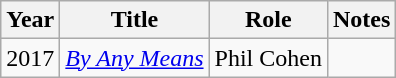<table class="wikitable">
<tr>
<th>Year</th>
<th>Title</th>
<th>Role</th>
<th>Notes</th>
</tr>
<tr>
<td>2017</td>
<td><em><a href='#'>By Any Means</a></em></td>
<td>Phil Cohen</td>
<td></td>
</tr>
</table>
